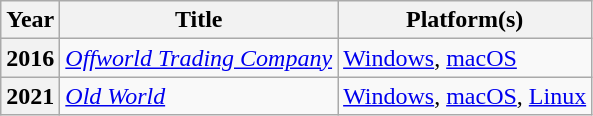<table class="wikitable sortable">
<tr>
<th>Year</th>
<th>Title</th>
<th>Platform(s)</th>
</tr>
<tr>
<th>2016</th>
<td><em><a href='#'>Offworld Trading Company</a></em></td>
<td><a href='#'>Windows</a>, <a href='#'>macOS</a></td>
</tr>
<tr>
<th>2021</th>
<td><em><a href='#'>Old World</a></em></td>
<td><a href='#'>Windows</a>, <a href='#'>macOS</a>, <a href='#'>Linux</a></td>
</tr>
</table>
